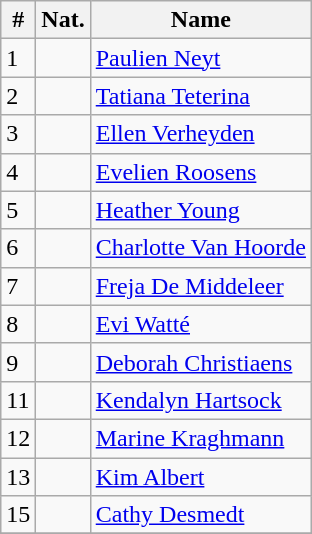<table class="wikitable">
<tr>
<th>#</th>
<th>Nat.</th>
<th>Name</th>
</tr>
<tr>
<td>1</td>
<td></td>
<td><a href='#'>Paulien Neyt</a></td>
</tr>
<tr>
<td>2</td>
<td></td>
<td><a href='#'>Tatiana Teterina</a></td>
</tr>
<tr>
<td>3</td>
<td></td>
<td><a href='#'>Ellen Verheyden</a></td>
</tr>
<tr>
<td>4</td>
<td></td>
<td><a href='#'>Evelien Roosens</a></td>
</tr>
<tr>
<td>5</td>
<td></td>
<td><a href='#'>Heather Young</a></td>
</tr>
<tr>
<td>6</td>
<td></td>
<td><a href='#'>Charlotte Van Hoorde</a></td>
</tr>
<tr>
<td>7</td>
<td></td>
<td><a href='#'>Freja De Middeleer</a></td>
</tr>
<tr>
<td>8</td>
<td></td>
<td><a href='#'>Evi Watté</a></td>
</tr>
<tr>
<td>9</td>
<td></td>
<td><a href='#'>Deborah Christiaens</a></td>
</tr>
<tr>
<td>11</td>
<td></td>
<td><a href='#'>Kendalyn Hartsock</a></td>
</tr>
<tr>
<td>12</td>
<td></td>
<td><a href='#'>Marine Kraghmann</a></td>
</tr>
<tr>
<td>13</td>
<td></td>
<td><a href='#'>Kim Albert</a></td>
</tr>
<tr>
<td>15</td>
<td></td>
<td><a href='#'>Cathy Desmedt</a></td>
</tr>
<tr>
</tr>
</table>
